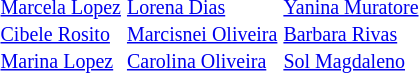<table>
<tr>
<th scope=row style="text-align:left"></th>
<td></td>
<td></td>
<td></td>
</tr>
<tr>
<th scope=row style="text-align:left"></th>
<td></td>
<td></td>
<td></td>
</tr>
<tr>
<th scope=row style="text-align:left"></th>
<td><br></td>
<td><br></td>
<td><br></td>
</tr>
<tr>
<th scope=row style="text-align:left"></th>
<td><br><small><a href='#'>Marcela Lopez</a><br><a href='#'>Cibele Rosito</a><br><a href='#'>Marina Lopez</a></small></td>
<td><br><small><a href='#'>Lorena Dias</a><br><a href='#'>Marcisnei Oliveira</a><br><a href='#'>Carolina Oliveira</a></small></td>
<td><br><small><a href='#'>Yanina Muratore</a><br><a href='#'>Barbara Rivas</a><br><a href='#'>Sol Magdaleno</a></small></td>
</tr>
<tr>
<th scope=row style="text-align:left"></th>
<td></td>
<td></td>
<td></td>
</tr>
<tr>
<th scope=row style="text-align:left"></th>
<td></td>
<td></td>
<td></td>
</tr>
</table>
